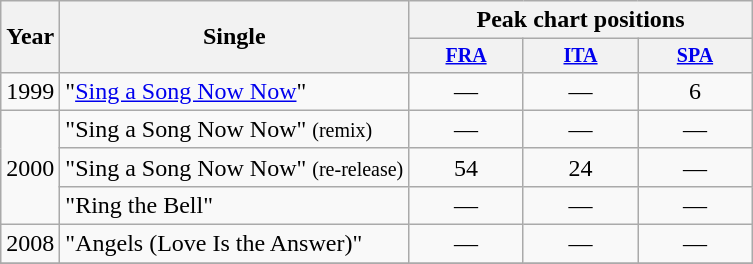<table class="wikitable plainrowheaders" style="text-align:center;">
<tr>
<th rowspan="2">Year</th>
<th rowspan="2">Single</th>
<th colspan="3">Peak chart positions</th>
</tr>
<tr style="font-size:smaller;">
<th width="70"><a href='#'>FRA</a><br></th>
<th width="70"><a href='#'>ITA</a><br></th>
<th width="70"><a href='#'>SPA</a></th>
</tr>
<tr>
<td rowspan="1">1999</td>
<td align="left">"<a href='#'>Sing a Song Now Now</a>"</td>
<td>—</td>
<td>—</td>
<td>6</td>
</tr>
<tr>
<td rowspan="3">2000</td>
<td align="left">"Sing a Song Now Now" <small>(remix)</small> </td>
<td>—</td>
<td>—</td>
<td>—</td>
</tr>
<tr>
<td align="left">"Sing a Song Now Now" <small>(re-release)</small></td>
<td>54</td>
<td>24</td>
<td>—</td>
</tr>
<tr>
<td align="left">"Ring the Bell" </td>
<td>—</td>
<td>—</td>
<td>—</td>
</tr>
<tr>
<td rowspan="1">2008</td>
<td align="left">"Angels (Love Is the Answer)"</td>
<td>—</td>
<td>—</td>
<td>—</td>
</tr>
<tr>
</tr>
</table>
